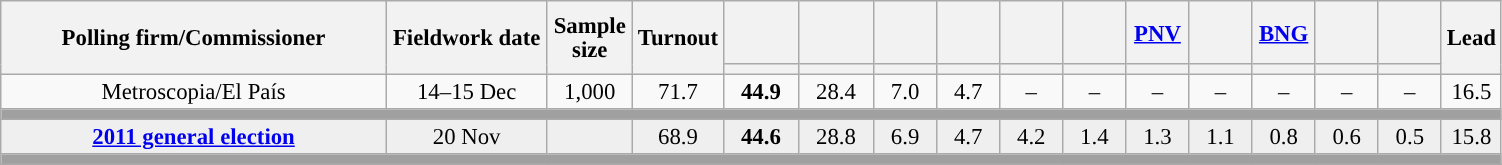<table class="wikitable collapsible collapsed" style="text-align:center; font-size:95%; line-height:16px;">
<tr style="height:42px;">
<th style="width:250px;" rowspan="2">Polling firm/Commissioner</th>
<th style="width:100px;" rowspan="2">Fieldwork date</th>
<th style="width:50px;" rowspan="2">Sample size</th>
<th style="width:45px;" rowspan="2">Turnout</th>
<th style="width:43px;"></th>
<th style="width:43px;"></th>
<th style="width:35px;"></th>
<th style="width:35px;"></th>
<th style="width:35px;"></th>
<th style="width:35px;"></th>
<th style="width:35px;"><a href='#'>PNV</a></th>
<th style="width:35px;"></th>
<th style="width:35px;"><a href='#'>BNG</a></th>
<th style="width:35px;"></th>
<th style="width:35px;"></th>
<th style="width:30px;" rowspan="2">Lead</th>
</tr>
<tr>
<th style="color:inherit;background:"></th>
<th style="color:inherit;background:"></th>
<th style="color:inherit;background:"></th>
<th style="color:inherit;background:"></th>
<th style="color:inherit;background:"></th>
<th style="color:inherit;background:"></th>
<th style="color:inherit;background:"></th>
<th style="color:inherit;background:"></th>
<th style="color:inherit;background:"></th>
<th style="color:inherit;background:"></th>
<th style="color:inherit;background:"></th>
</tr>
<tr>
<td>Metroscopia/El País</td>
<td>14–15 Dec</td>
<td>1,000</td>
<td>71.7</td>
<td><strong>44.9</strong></td>
<td>28.4</td>
<td>7.0</td>
<td>4.7</td>
<td>–</td>
<td>–</td>
<td>–</td>
<td>–</td>
<td>–</td>
<td>–</td>
<td>–</td>
<td style="background:">16.5</td>
</tr>
<tr>
<td colspan="16" style="background:#A0A0A0"></td>
</tr>
<tr style="background:#EFEFEF;">
<td><strong><a href='#'>2011 general election</a></strong></td>
<td>20 Nov</td>
<td></td>
<td>68.9</td>
<td><strong>44.6</strong><br></td>
<td>28.8<br></td>
<td>6.9<br></td>
<td>4.7<br></td>
<td>4.2<br></td>
<td>1.4<br></td>
<td>1.3<br></td>
<td>1.1<br></td>
<td>0.8<br></td>
<td>0.6<br></td>
<td>0.5<br></td>
<td style="background:">15.8</td>
</tr>
<tr>
<td colspan="16" style="background:#A0A0A0"></td>
</tr>
</table>
